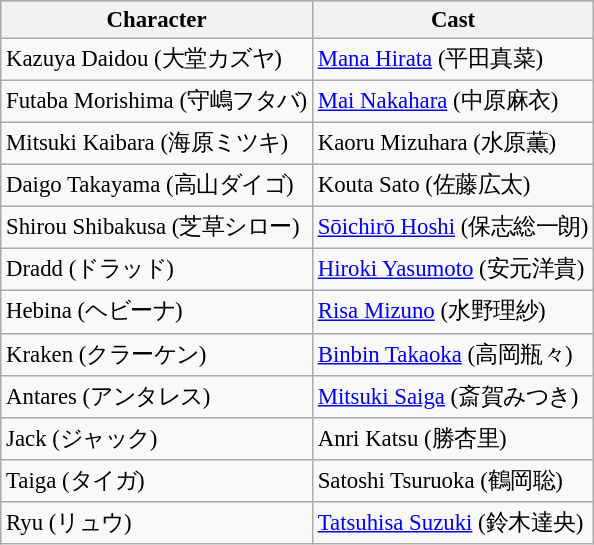<table class="wikitable" style="margin:0; font-size:95%;">
<tr style="background:#ccc; text-align:center;">
<th><strong>Character</strong></th>
<th><strong>Cast</strong></th>
</tr>
<tr>
<td>Kazuya Daidou (大堂カズヤ)</td>
<td><a href='#'>Mana Hirata</a> (平田真菜)</td>
</tr>
<tr>
<td>Futaba Morishima (守嶋フタバ)</td>
<td><a href='#'>Mai Nakahara</a> (中原麻衣)</td>
</tr>
<tr>
<td>Mitsuki Kaibara (海原ミツキ)</td>
<td>Kaoru Mizuhara (水原薫)</td>
</tr>
<tr>
<td>Daigo Takayama (高山ダイゴ)</td>
<td>Kouta Sato (佐藤広太)</td>
</tr>
<tr>
<td>Shirou Shibakusa (芝草シロー)</td>
<td><a href='#'>Sōichirō Hoshi</a> (保志総一朗)</td>
</tr>
<tr>
<td>Dradd (ドラッド)</td>
<td><a href='#'>Hiroki Yasumoto</a> (安元洋貴)</td>
</tr>
<tr>
<td>Hebina (ヘビーナ)</td>
<td><a href='#'>Risa Mizuno</a> (水野理紗)</td>
</tr>
<tr>
<td>Kraken (クラーケン)</td>
<td><a href='#'>Binbin Takaoka</a> (高岡瓶々)</td>
</tr>
<tr>
<td>Antares (アンタレス)</td>
<td><a href='#'>Mitsuki Saiga</a> (斎賀みつき)</td>
</tr>
<tr>
<td>Jack (ジャック)</td>
<td>Anri Katsu (勝杏里)</td>
</tr>
<tr>
<td>Taiga (タイガ)</td>
<td>Satoshi Tsuruoka (鶴岡聡)</td>
</tr>
<tr>
<td>Ryu (リュウ)</td>
<td><a href='#'>Tatsuhisa Suzuki</a> (鈴木達央)</td>
</tr>
</table>
